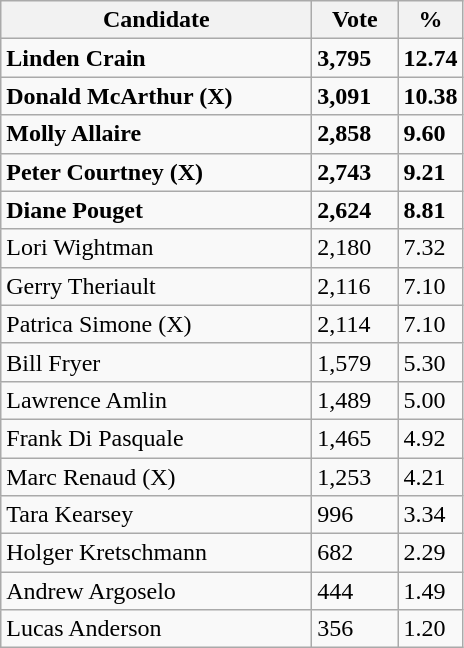<table class="wikitable">
<tr>
<th bgcolor="#DDDDFF" width="200px">Candidate</th>
<th bgcolor="#DDDDFF" width="50px">Vote</th>
<th bgcolor="#DDDDFF" width="30px">%</th>
</tr>
<tr>
<td><strong>Linden Crain</strong></td>
<td><strong>3,795</strong></td>
<td><strong>12.74</strong></td>
</tr>
<tr>
<td><strong>Donald McArthur (X)</strong></td>
<td><strong>3,091</strong></td>
<td><strong>10.38</strong></td>
</tr>
<tr>
<td><strong>Molly Allaire</strong></td>
<td><strong>2,858</strong></td>
<td><strong>9.60</strong></td>
</tr>
<tr>
<td><strong>Peter Courtney (X)</strong></td>
<td><strong>2,743</strong></td>
<td><strong>9.21</strong></td>
</tr>
<tr>
<td><strong>Diane Pouget</strong></td>
<td><strong>2,624</strong></td>
<td><strong>8.81</strong></td>
</tr>
<tr>
<td>Lori Wightman</td>
<td>2,180</td>
<td>7.32</td>
</tr>
<tr>
<td>Gerry Theriault</td>
<td>2,116</td>
<td>7.10</td>
</tr>
<tr>
<td>Patrica Simone (X)</td>
<td>2,114</td>
<td>7.10</td>
</tr>
<tr>
<td>Bill Fryer</td>
<td>1,579</td>
<td>5.30</td>
</tr>
<tr>
<td>Lawrence Amlin</td>
<td>1,489</td>
<td>5.00</td>
</tr>
<tr>
<td>Frank Di Pasquale</td>
<td>1,465</td>
<td>4.92</td>
</tr>
<tr>
<td>Marc Renaud (X)</td>
<td>1,253</td>
<td>4.21</td>
</tr>
<tr>
<td>Tara Kearsey</td>
<td>996</td>
<td>3.34</td>
</tr>
<tr>
<td>Holger Kretschmann</td>
<td>682</td>
<td>2.29</td>
</tr>
<tr>
<td>Andrew Argoselo</td>
<td>444</td>
<td>1.49</td>
</tr>
<tr>
<td>Lucas Anderson</td>
<td>356</td>
<td>1.20</td>
</tr>
</table>
